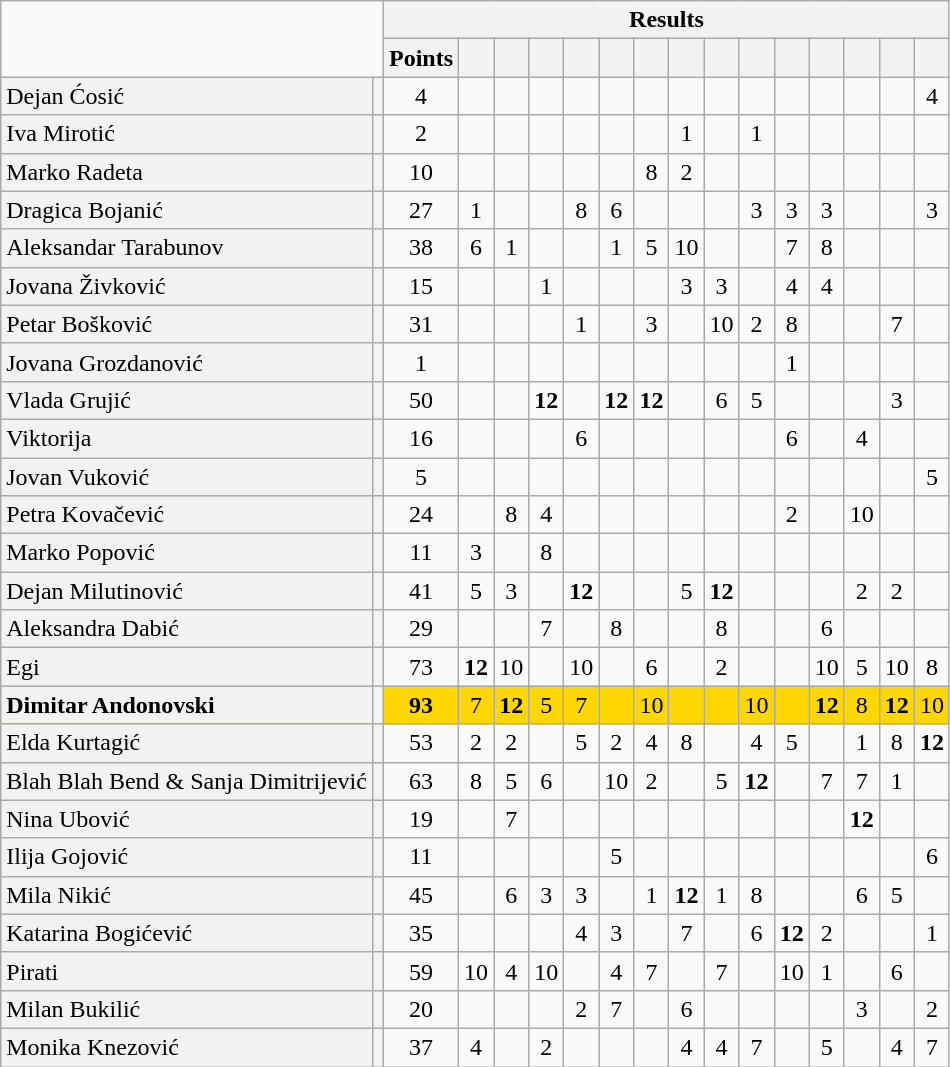<table class="wikitable" border="1" style="text-align:center">
<tr>
<td colspan="2" rowspan="2"></td>
<th colspan="15">Results</th>
</tr>
<tr>
<th>Points</th>
<th></th>
<th></th>
<th></th>
<th></th>
<th></th>
<th></th>
<th></th>
<th></th>
<th></th>
<th></th>
<th></th>
<th></th>
<th></th>
<th></th>
</tr>
<tr>
<td style="text-align:left; background:#f2f2f2;">Dejan Ćosić</td>
<td style="text-align:right; background:#f2f2f2;"></td>
<td>4</td>
<td></td>
<td></td>
<td></td>
<td></td>
<td></td>
<td></td>
<td></td>
<td></td>
<td></td>
<td></td>
<td></td>
<td></td>
<td></td>
<td>4</td>
</tr>
<tr>
<td style="text-align:left; background:#f2f2f2;">Iva Mirotić</td>
<td style="text-align:right; background:#f2f2f2;"></td>
<td>2</td>
<td></td>
<td></td>
<td></td>
<td></td>
<td></td>
<td></td>
<td>1</td>
<td></td>
<td>1</td>
<td></td>
<td></td>
<td></td>
<td></td>
<td></td>
</tr>
<tr>
<td style="text-align:left; background:#f2f2f2;">Marko Radeta</td>
<td style="text-align:right; background:#f2f2f2;"></td>
<td>10</td>
<td></td>
<td></td>
<td></td>
<td></td>
<td></td>
<td>8</td>
<td>2</td>
<td></td>
<td></td>
<td></td>
<td></td>
<td></td>
<td></td>
<td></td>
</tr>
<tr>
<td style="text-align:left; background:#f2f2f2;">Dragica Bojanić</td>
<td style="text-align:right; background:#f2f2f2;"></td>
<td>27</td>
<td>1</td>
<td></td>
<td></td>
<td>8</td>
<td>6</td>
<td></td>
<td></td>
<td></td>
<td>3</td>
<td>3</td>
<td>3</td>
<td></td>
<td></td>
<td>3</td>
</tr>
<tr>
<td style="text-align:left; background:#f2f2f2;">Aleksandar Tarabunov</td>
<td style="text-align:right; background:#f2f2f2;"></td>
<td>38</td>
<td>6</td>
<td>1</td>
<td></td>
<td></td>
<td>1</td>
<td>5</td>
<td>10</td>
<td></td>
<td></td>
<td>7</td>
<td>8</td>
<td></td>
<td></td>
<td></td>
</tr>
<tr>
<td style="text-align:left; background:#f2f2f2;">Jovana Živković</td>
<td style="text-align:right; background:#f2f2f2;"></td>
<td>15</td>
<td></td>
<td></td>
<td>1</td>
<td></td>
<td></td>
<td></td>
<td>3</td>
<td>3</td>
<td></td>
<td>4</td>
<td>4</td>
<td></td>
<td></td>
<td></td>
</tr>
<tr>
<td style="text-align:left; background:#f2f2f2;">Petar Bošković</td>
<td style="text-align:right; background:#f2f2f2;"></td>
<td>31</td>
<td></td>
<td></td>
<td></td>
<td>1</td>
<td></td>
<td>3</td>
<td></td>
<td>10</td>
<td>2</td>
<td>8</td>
<td></td>
<td></td>
<td>7</td>
<td></td>
</tr>
<tr>
<td style="text-align:left; background:#f2f2f2;">Jovana Grozdanović</td>
<td style="text-align:right; background:#f2f2f2;"></td>
<td>1</td>
<td></td>
<td></td>
<td></td>
<td></td>
<td></td>
<td></td>
<td></td>
<td></td>
<td></td>
<td>1</td>
<td></td>
<td></td>
<td></td>
<td></td>
</tr>
<tr>
<td style="text-align:left; background:#f2f2f2;">Vlada Grujić</td>
<td style="text-align:right; background:#f2f2f2;"></td>
<td>50</td>
<td></td>
<td></td>
<td><strong>12</strong></td>
<td></td>
<td><strong>12</strong></td>
<td><strong>12</strong></td>
<td></td>
<td>6</td>
<td>5</td>
<td></td>
<td></td>
<td></td>
<td>3</td>
<td></td>
</tr>
<tr>
<td style="text-align:left; background:#f2f2f2;">Viktorija</td>
<td style="text-align:right; background:#f2f2f2;"></td>
<td>16</td>
<td></td>
<td></td>
<td></td>
<td>6</td>
<td></td>
<td></td>
<td></td>
<td></td>
<td></td>
<td>6</td>
<td></td>
<td>4</td>
<td></td>
<td></td>
</tr>
<tr>
<td style="text-align:left; background:#f2f2f2;">Jovan Vuković</td>
<td style="text-align:right; background:#f2f2f2;"></td>
<td>5</td>
<td></td>
<td></td>
<td></td>
<td></td>
<td></td>
<td></td>
<td></td>
<td></td>
<td></td>
<td></td>
<td></td>
<td></td>
<td></td>
<td>5</td>
</tr>
<tr>
<td style="text-align:left; background:#f2f2f2;">Petra Kovačević</td>
<td style="text-align:right; background:#f2f2f2;"></td>
<td>24</td>
<td></td>
<td>8</td>
<td>4</td>
<td></td>
<td></td>
<td></td>
<td></td>
<td></td>
<td></td>
<td>2</td>
<td></td>
<td>10</td>
<td></td>
<td></td>
</tr>
<tr>
<td style="text-align:left; background:#f2f2f2;">Marko Popović</td>
<td style="text-align:right; background:#f2f2f2;"></td>
<td>11</td>
<td>3</td>
<td></td>
<td>8</td>
<td></td>
<td></td>
<td></td>
<td></td>
<td></td>
<td></td>
<td></td>
<td></td>
<td></td>
<td></td>
<td></td>
</tr>
<tr>
<td style="text-align:left; background:#f2f2f2;">Dejan Milutinović</td>
<td style="text-align:right; background:#f2f2f2;"></td>
<td>41</td>
<td>5</td>
<td>3</td>
<td></td>
<td><strong>12</strong></td>
<td></td>
<td></td>
<td>5</td>
<td><strong>12</strong></td>
<td></td>
<td></td>
<td></td>
<td>2</td>
<td>2</td>
<td></td>
</tr>
<tr>
<td style="text-align:left; background:#f2f2f2;">Aleksandra Dabić</td>
<td style="text-align:right; background:#f2f2f2;"></td>
<td>29</td>
<td></td>
<td></td>
<td>7</td>
<td></td>
<td>8</td>
<td></td>
<td></td>
<td>8</td>
<td></td>
<td></td>
<td>6</td>
<td></td>
<td></td>
<td></td>
</tr>
<tr>
<td style="text-align:left; background:#f2f2f2;">Egi</td>
<td style="text-align:right; background:#f2f2f2;"></td>
<td>73</td>
<td><strong>12</strong></td>
<td>10</td>
<td></td>
<td>10</td>
<td></td>
<td>6</td>
<td></td>
<td>2</td>
<td></td>
<td></td>
<td>10</td>
<td>5</td>
<td>10</td>
<td>8</td>
</tr>
<tr style="font-weight; background: gold;">
<td style="text-align:left; background:#f2f2f2;"><strong>Dimitar Andonovski</strong></td>
<td style="text-align:right; background:#f2f2f2;"></td>
<td><strong>93</strong></td>
<td>7</td>
<td><strong>12</strong></td>
<td>5</td>
<td>7</td>
<td></td>
<td>10</td>
<td></td>
<td></td>
<td>10</td>
<td></td>
<td><strong>12</strong></td>
<td>8</td>
<td><strong>12</strong></td>
<td>10</td>
</tr>
<tr>
<td style="text-align:left; background:#f2f2f2;">Elda Kurtagić</td>
<td style="text-align:right; background:#f2f2f2;"></td>
<td>53</td>
<td>2</td>
<td>2</td>
<td></td>
<td>5</td>
<td>2</td>
<td>4</td>
<td>8</td>
<td></td>
<td>4</td>
<td>5</td>
<td></td>
<td>1</td>
<td>8</td>
<td><strong>12</strong></td>
</tr>
<tr>
<td style="text-align:left; background:#f2f2f2;">Blah Blah Bend & Sanja Dimitrijević</td>
<td style="text-align:right; background:#f2f2f2;"></td>
<td>63</td>
<td>8</td>
<td>5</td>
<td>6</td>
<td></td>
<td>10</td>
<td>2</td>
<td></td>
<td>5</td>
<td><strong>12</strong></td>
<td></td>
<td>7</td>
<td>7</td>
<td>1</td>
<td></td>
</tr>
<tr>
<td style="text-align:left; background:#f2f2f2;">Nina Ubović</td>
<td style="text-align:right; background:#f2f2f2;"></td>
<td>19</td>
<td></td>
<td>7</td>
<td></td>
<td></td>
<td></td>
<td></td>
<td></td>
<td></td>
<td></td>
<td></td>
<td></td>
<td><strong>12</strong></td>
<td></td>
<td></td>
</tr>
<tr>
<td style="text-align:left; background:#f2f2f2;">Ilija Gojović</td>
<td style="text-align:right; background:#f2f2f2;"></td>
<td>11</td>
<td></td>
<td></td>
<td></td>
<td></td>
<td>5</td>
<td></td>
<td></td>
<td></td>
<td></td>
<td></td>
<td></td>
<td></td>
<td></td>
<td>6</td>
</tr>
<tr>
<td style="text-align:left; background:#f2f2f2;">Mila Nikić</td>
<td style="text-align:right; background:#f2f2f2;"></td>
<td>45</td>
<td></td>
<td>6</td>
<td>3</td>
<td>3</td>
<td></td>
<td>1</td>
<td><strong>12</strong></td>
<td>1</td>
<td>8</td>
<td></td>
<td></td>
<td>6</td>
<td>5</td>
<td></td>
</tr>
<tr>
<td style="text-align:left; background:#f2f2f2;">Katarina Bogićević</td>
<td style="text-align:right; background:#f2f2f2;"></td>
<td>35</td>
<td></td>
<td></td>
<td></td>
<td>4</td>
<td>3</td>
<td></td>
<td>7</td>
<td></td>
<td>6</td>
<td><strong>12</strong></td>
<td>2</td>
<td></td>
<td></td>
<td>1</td>
</tr>
<tr>
<td style="text-align:left; background:#f2f2f2;">Pirati</td>
<td style="text-align:right; background:#f2f2f2;"></td>
<td>59</td>
<td>10</td>
<td>4</td>
<td>10</td>
<td></td>
<td>4</td>
<td>7</td>
<td></td>
<td>7</td>
<td></td>
<td>10</td>
<td>1</td>
<td></td>
<td>6</td>
<td></td>
</tr>
<tr>
<td style="text-align:left; background:#f2f2f2;">Milan Bukilić</td>
<td style="text-align:right; background:#f2f2f2;"></td>
<td>20</td>
<td></td>
<td></td>
<td></td>
<td>2</td>
<td>7</td>
<td></td>
<td>6</td>
<td></td>
<td></td>
<td></td>
<td></td>
<td>3</td>
<td></td>
<td>2</td>
</tr>
<tr>
<td style="text-align:left; background:#f2f2f2;">Monika Knezović</td>
<td style="text-align:right; background:#f2f2f2;"></td>
<td>37</td>
<td>4</td>
<td></td>
<td>2</td>
<td></td>
<td></td>
<td></td>
<td>4</td>
<td>4</td>
<td>7</td>
<td></td>
<td>5</td>
<td></td>
<td>4</td>
<td>7</td>
</tr>
</table>
